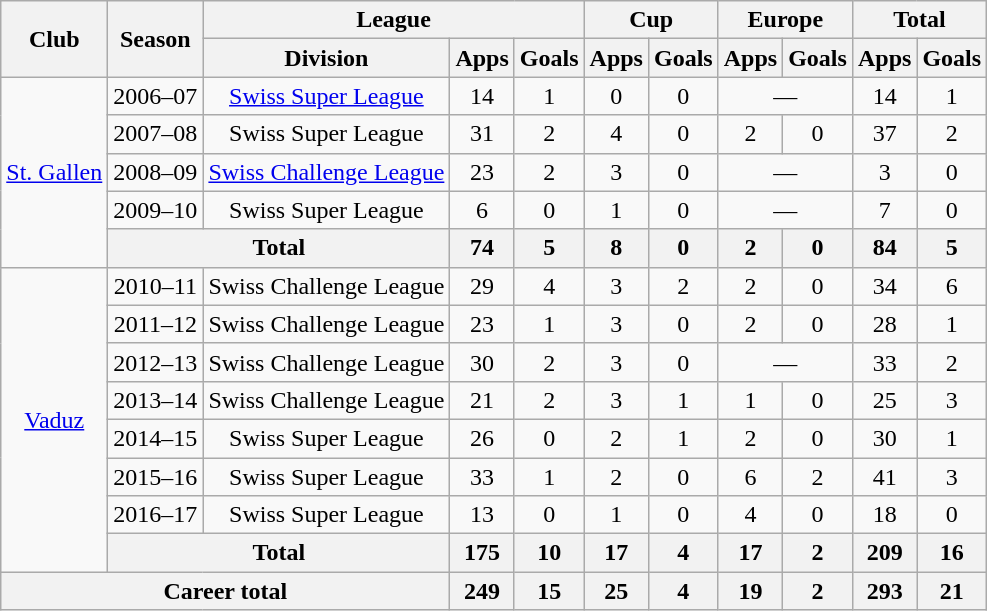<table class="wikitable" style="text-align:center">
<tr>
<th rowspan="2">Club</th>
<th rowspan="2">Season</th>
<th colspan="3">League</th>
<th colspan="2">Cup</th>
<th colspan="2">Europe</th>
<th colspan="2">Total</th>
</tr>
<tr>
<th>Division</th>
<th>Apps</th>
<th>Goals</th>
<th>Apps</th>
<th>Goals</th>
<th>Apps</th>
<th>Goals</th>
<th>Apps</th>
<th>Goals</th>
</tr>
<tr>
<td rowspan="5"><a href='#'>St. Gallen</a></td>
<td>2006–07</td>
<td><a href='#'>Swiss Super League</a></td>
<td>14</td>
<td>1</td>
<td>0</td>
<td>0</td>
<td colspan="2">—</td>
<td>14</td>
<td>1</td>
</tr>
<tr>
<td>2007–08</td>
<td>Swiss Super League</td>
<td>31</td>
<td>2</td>
<td>4</td>
<td>0</td>
<td>2</td>
<td>0</td>
<td>37</td>
<td>2</td>
</tr>
<tr>
<td>2008–09</td>
<td><a href='#'>Swiss Challenge League</a></td>
<td>23</td>
<td>2</td>
<td>3</td>
<td>0</td>
<td colspan="2">—</td>
<td>3</td>
<td>0</td>
</tr>
<tr>
<td>2009–10</td>
<td>Swiss Super League</td>
<td>6</td>
<td>0</td>
<td>1</td>
<td>0</td>
<td colspan="2">—</td>
<td>7</td>
<td>0</td>
</tr>
<tr>
<th colspan="2">Total</th>
<th>74</th>
<th>5</th>
<th>8</th>
<th>0</th>
<th>2</th>
<th>0</th>
<th>84</th>
<th>5</th>
</tr>
<tr>
<td rowspan="8"><a href='#'>Vaduz</a></td>
<td>2010–11</td>
<td>Swiss Challenge League</td>
<td>29</td>
<td>4</td>
<td>3</td>
<td>2</td>
<td>2</td>
<td>0</td>
<td>34</td>
<td>6</td>
</tr>
<tr>
<td>2011–12</td>
<td>Swiss Challenge League</td>
<td>23</td>
<td>1</td>
<td>3</td>
<td>0</td>
<td>2</td>
<td>0</td>
<td>28</td>
<td>1</td>
</tr>
<tr>
<td>2012–13</td>
<td>Swiss Challenge League</td>
<td>30</td>
<td>2</td>
<td>3</td>
<td>0</td>
<td colspan="2">—</td>
<td>33</td>
<td>2</td>
</tr>
<tr>
<td>2013–14</td>
<td>Swiss Challenge League</td>
<td>21</td>
<td>2</td>
<td>3</td>
<td>1</td>
<td>1</td>
<td>0</td>
<td>25</td>
<td>3</td>
</tr>
<tr>
<td>2014–15</td>
<td>Swiss Super League</td>
<td>26</td>
<td>0</td>
<td>2</td>
<td>1</td>
<td>2</td>
<td>0</td>
<td>30</td>
<td>1</td>
</tr>
<tr>
<td>2015–16</td>
<td>Swiss Super League</td>
<td>33</td>
<td>1</td>
<td>2</td>
<td>0</td>
<td>6</td>
<td>2</td>
<td>41</td>
<td>3</td>
</tr>
<tr>
<td>2016–17</td>
<td>Swiss Super League</td>
<td>13</td>
<td>0</td>
<td>1</td>
<td>0</td>
<td>4</td>
<td>0</td>
<td>18</td>
<td>0</td>
</tr>
<tr>
<th colspan="2">Total</th>
<th>175</th>
<th>10</th>
<th>17</th>
<th>4</th>
<th>17</th>
<th>2</th>
<th>209</th>
<th>16</th>
</tr>
<tr>
<th colspan="3">Career total</th>
<th>249</th>
<th>15</th>
<th>25</th>
<th>4</th>
<th>19</th>
<th>2</th>
<th>293</th>
<th>21</th>
</tr>
</table>
